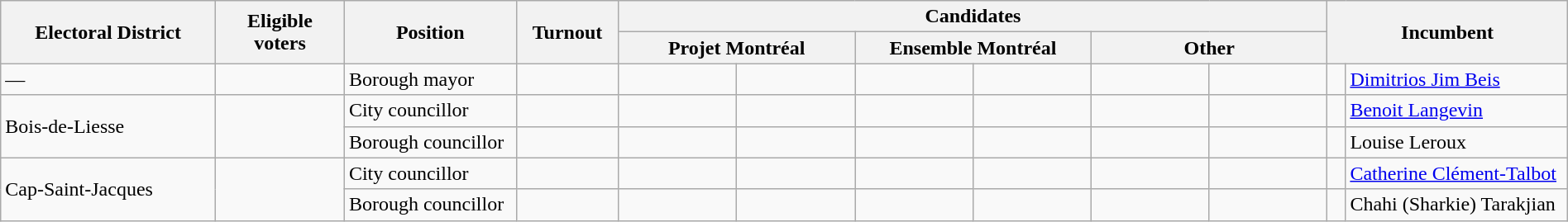<table class="wikitable" width="100%">
<tr>
<th width=10% rowspan=2>Electoral District</th>
<th width=6% rowspan=2>Eligible voters</th>
<th width=8% rowspan=2>Position</th>
<th width=4% rowspan=2>Turnout</th>
<th colspan=6>Candidates</th>
<th width=11% colspan=2 rowspan=2>Incumbent</th>
</tr>
<tr>
<th width=11% colspan=2 ><span>Projet Montréal</span></th>
<th width=11% colspan=2 ><span>Ensemble Montréal</span></th>
<th width=11% colspan=2 >Other</th>
</tr>
<tr>
<td>—</td>
<td></td>
<td>Borough mayor</td>
<td></td>
<td></td>
<td></td>
<td></td>
<td></td>
<td></td>
<td></td>
<td> </td>
<td><a href='#'>Dimitrios Jim Beis</a></td>
</tr>
<tr>
<td rowspan=2>Bois-de-Liesse</td>
<td rowspan=2></td>
<td>City councillor</td>
<td></td>
<td></td>
<td></td>
<td></td>
<td></td>
<td></td>
<td></td>
<td> </td>
<td><a href='#'>Benoit Langevin</a></td>
</tr>
<tr>
<td>Borough councillor</td>
<td></td>
<td></td>
<td></td>
<td></td>
<td></td>
<td></td>
<td></td>
<td> </td>
<td>Louise Leroux</td>
</tr>
<tr>
<td rowspan=2>Cap-Saint-Jacques</td>
<td rowspan=2></td>
<td>City councillor</td>
<td></td>
<td></td>
<td></td>
<td></td>
<td></td>
<td></td>
<td></td>
<td> </td>
<td><a href='#'>Catherine Clément-Talbot</a></td>
</tr>
<tr>
<td>Borough councillor</td>
<td></td>
<td></td>
<td></td>
<td></td>
<td></td>
<td></td>
<td></td>
<td> </td>
<td>Chahi (Sharkie) Tarakjian</td>
</tr>
</table>
